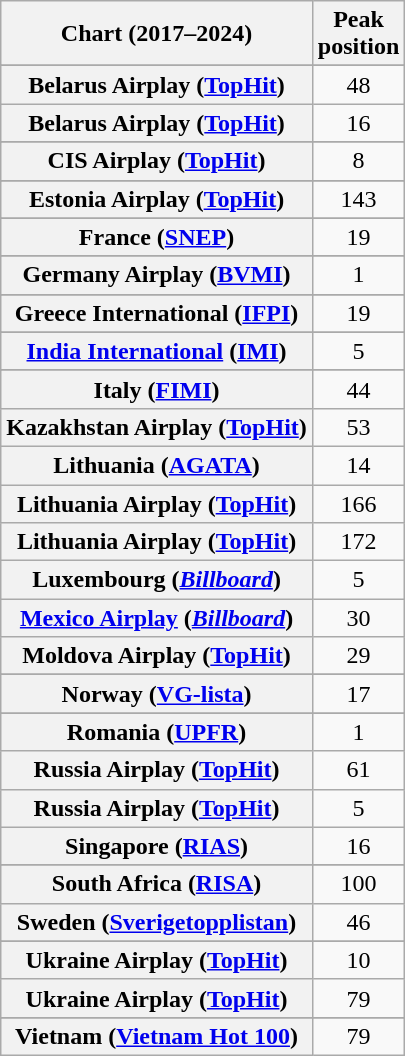<table class="wikitable sortable plainrowheaders" style="text-align:center">
<tr>
<th scope="col">Chart (2017–2024)</th>
<th scope="col">Peak<br>position</th>
</tr>
<tr>
</tr>
<tr>
</tr>
<tr>
<th scope="row">Belarus Airplay (<a href='#'>TopHit</a>)</th>
<td>48</td>
</tr>
<tr>
<th scope="row">Belarus Airplay (<a href='#'>TopHit</a>)<br></th>
<td>16</td>
</tr>
<tr>
</tr>
<tr>
</tr>
<tr>
<th scope="row">CIS Airplay (<a href='#'>TopHit</a>)<br></th>
<td>8</td>
</tr>
<tr>
</tr>
<tr>
</tr>
<tr>
<th scope="row">Estonia Airplay (<a href='#'>TopHit</a>)<br></th>
<td>143</td>
</tr>
<tr>
</tr>
<tr>
<th scope="row">France (<a href='#'>SNEP</a>)</th>
<td>19</td>
</tr>
<tr>
</tr>
<tr>
<th scope="row">Germany Airplay (<a href='#'>BVMI</a>)</th>
<td>1</td>
</tr>
<tr>
</tr>
<tr>
<th scope="row">Greece International (<a href='#'>IFPI</a>)</th>
<td>19</td>
</tr>
<tr>
</tr>
<tr>
</tr>
<tr>
<th scope="row"><a href='#'>India International</a> (<a href='#'>IMI</a>)</th>
<td>5</td>
</tr>
<tr>
</tr>
<tr>
<th scope="row">Italy (<a href='#'>FIMI</a>)</th>
<td>44</td>
</tr>
<tr>
<th scope="row">Kazakhstan Airplay (<a href='#'>TopHit</a>)<br></th>
<td>53</td>
</tr>
<tr>
<th scope="row">Lithuania (<a href='#'>AGATA</a>)</th>
<td>14</td>
</tr>
<tr>
<th scope="row">Lithuania Airplay (<a href='#'>TopHit</a>)</th>
<td>166</td>
</tr>
<tr>
<th scope="row">Lithuania Airplay (<a href='#'>TopHit</a>)<br></th>
<td>172</td>
</tr>
<tr>
<th scope="row">Luxembourg (<em><a href='#'>Billboard</a></em>)</th>
<td>5</td>
</tr>
<tr>
<th scope="row"><a href='#'>Mexico Airplay</a> (<em><a href='#'>Billboard</a></em>)</th>
<td>30</td>
</tr>
<tr>
<th scope="row">Moldova Airplay (<a href='#'>TopHit</a>)</th>
<td>29</td>
</tr>
<tr>
</tr>
<tr>
<th scope="row">Norway (<a href='#'>VG-lista</a>)</th>
<td>17</td>
</tr>
<tr>
</tr>
<tr>
</tr>
<tr>
<th scope="row">Romania (<a href='#'>UPFR</a>)</th>
<td>1</td>
</tr>
<tr>
<th scope="row">Russia Airplay (<a href='#'>TopHit</a>)</th>
<td>61</td>
</tr>
<tr>
<th scope="row">Russia Airplay (<a href='#'>TopHit</a>)<br></th>
<td>5</td>
</tr>
<tr>
<th scope="row">Singapore (<a href='#'>RIAS</a>)</th>
<td>16</td>
</tr>
<tr>
</tr>
<tr>
</tr>
<tr>
<th scope="row">South Africa (<a href='#'>RISA</a>)</th>
<td>100</td>
</tr>
<tr>
<th scope="row">Sweden (<a href='#'>Sverigetopplistan</a>)</th>
<td>46</td>
</tr>
<tr>
</tr>
<tr>
<th scope="row">Ukraine Airplay (<a href='#'>TopHit</a>)</th>
<td>10</td>
</tr>
<tr>
<th scope="row">Ukraine Airplay (<a href='#'>TopHit</a>)<br></th>
<td>79</td>
</tr>
<tr>
</tr>
<tr>
</tr>
<tr>
</tr>
<tr>
</tr>
<tr>
<th scope="row">Vietnam (<a href='#'>Vietnam Hot 100</a>)</th>
<td>79</td>
</tr>
</table>
